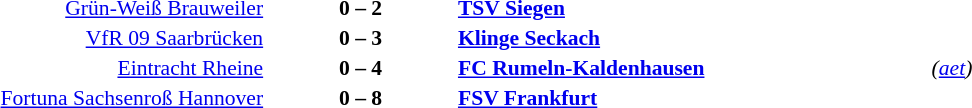<table width=100% cellspacing=1>
<tr>
<th width=25%></th>
<th width=10%></th>
<th width=25%></th>
<th></th>
</tr>
<tr style=font-size:90%>
<td align=right><a href='#'>Grün-Weiß Brauweiler</a></td>
<td align=center><strong>0 – 2</strong></td>
<td><strong><a href='#'>TSV Siegen</a></strong></td>
</tr>
<tr style=font-size:90%>
<td align=right><a href='#'>VfR 09 Saarbrücken</a></td>
<td align=center><strong>0 – 3</strong></td>
<td><strong><a href='#'>Klinge Seckach</a></strong></td>
</tr>
<tr style=font-size:90%>
<td align=right><a href='#'>Eintracht Rheine</a></td>
<td align=center><strong>0 – 4</strong></td>
<td><strong><a href='#'>FC Rumeln-Kaldenhausen</a></strong></td>
<td><em>(<a href='#'>aet</a>)</em></td>
</tr>
<tr style=font-size:90%>
<td align=right><a href='#'>Fortuna Sachsenroß Hannover</a></td>
<td align=center><strong>0 – 8</strong></td>
<td><strong><a href='#'>FSV Frankfurt</a></strong></td>
</tr>
</table>
